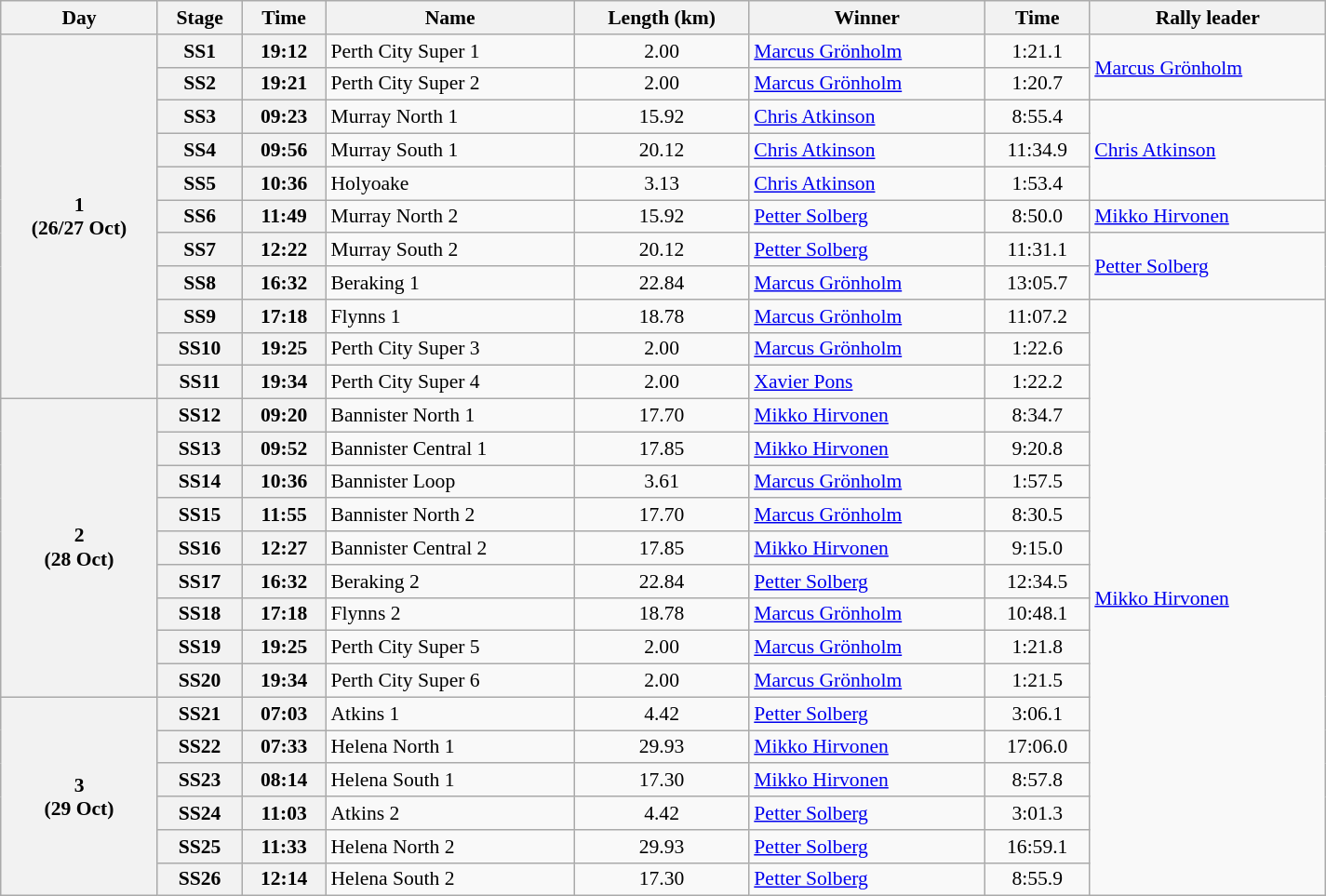<table class="wikitable" width=100% style="text-align: center; font-size: 90%; max-width: 950px;">
<tr>
<th>Day</th>
<th>Stage</th>
<th>Time</th>
<th>Name</th>
<th>Length (km)</th>
<th>Winner</th>
<th>Time</th>
<th>Rally leader</th>
</tr>
<tr>
<th rowspan=11>1<br>(26/27 Oct)</th>
<th>SS1</th>
<th>19:12</th>
<td align=left>Perth City Super 1</td>
<td>2.00</td>
<td align=left> <a href='#'>Marcus Grönholm</a></td>
<td>1:21.1</td>
<td align=left rowspan=2> <a href='#'>Marcus Grönholm</a></td>
</tr>
<tr>
<th>SS2</th>
<th>19:21</th>
<td align=left>Perth City Super 2</td>
<td>2.00</td>
<td align=left> <a href='#'>Marcus Grönholm</a></td>
<td>1:20.7</td>
</tr>
<tr>
<th>SS3</th>
<th>09:23</th>
<td align=left>Murray North 1</td>
<td>15.92</td>
<td align=left> <a href='#'>Chris Atkinson</a></td>
<td>8:55.4</td>
<td align=left rowspan=3> <a href='#'>Chris Atkinson</a></td>
</tr>
<tr>
<th>SS4</th>
<th>09:56</th>
<td align=left>Murray South 1</td>
<td>20.12</td>
<td align=left> <a href='#'>Chris Atkinson</a></td>
<td>11:34.9</td>
</tr>
<tr>
<th>SS5</th>
<th>10:36</th>
<td align=left>Holyoake</td>
<td>3.13</td>
<td align=left> <a href='#'>Chris Atkinson</a></td>
<td>1:53.4</td>
</tr>
<tr>
<th>SS6</th>
<th>11:49</th>
<td align=left>Murray North 2</td>
<td>15.92</td>
<td align=left> <a href='#'>Petter Solberg</a></td>
<td>8:50.0</td>
<td align=left> <a href='#'>Mikko Hirvonen</a></td>
</tr>
<tr>
<th>SS7</th>
<th>12:22</th>
<td align=left>Murray South 2</td>
<td>20.12</td>
<td align=left> <a href='#'>Petter Solberg</a></td>
<td>11:31.1</td>
<td align=left rowspan=2> <a href='#'>Petter Solberg</a></td>
</tr>
<tr>
<th>SS8</th>
<th>16:32</th>
<td align=left>Beraking 1</td>
<td>22.84</td>
<td align=left> <a href='#'>Marcus Grönholm</a></td>
<td>13:05.7</td>
</tr>
<tr>
<th>SS9</th>
<th>17:18</th>
<td align=left>Flynns 1</td>
<td>18.78</td>
<td align=left> <a href='#'>Marcus Grönholm</a></td>
<td>11:07.2</td>
<td align=left rowspan=18> <a href='#'>Mikko Hirvonen</a></td>
</tr>
<tr>
<th>SS10</th>
<th>19:25</th>
<td align=left>Perth City Super 3</td>
<td>2.00</td>
<td align=left> <a href='#'>Marcus Grönholm</a></td>
<td>1:22.6</td>
</tr>
<tr>
<th>SS11</th>
<th>19:34</th>
<td align=left>Perth City Super 4</td>
<td>2.00</td>
<td align=left> <a href='#'>Xavier Pons</a></td>
<td>1:22.2</td>
</tr>
<tr>
<th rowspan=9>2<br>(28 Oct)</th>
<th>SS12</th>
<th>09:20</th>
<td align=left>Bannister North 1</td>
<td>17.70</td>
<td align=left> <a href='#'>Mikko Hirvonen</a></td>
<td>8:34.7</td>
</tr>
<tr>
<th>SS13</th>
<th>09:52</th>
<td align=left>Bannister Central 1</td>
<td>17.85</td>
<td align=left> <a href='#'>Mikko Hirvonen</a></td>
<td>9:20.8</td>
</tr>
<tr>
<th>SS14</th>
<th>10:36</th>
<td align=left>Bannister Loop</td>
<td>3.61</td>
<td align=left> <a href='#'>Marcus Grönholm</a></td>
<td>1:57.5</td>
</tr>
<tr>
<th>SS15</th>
<th>11:55</th>
<td align=left>Bannister North 2</td>
<td>17.70</td>
<td align=left> <a href='#'>Marcus Grönholm</a></td>
<td>8:30.5</td>
</tr>
<tr>
<th>SS16</th>
<th>12:27</th>
<td align=left>Bannister Central 2</td>
<td>17.85</td>
<td align=left> <a href='#'>Mikko Hirvonen</a></td>
<td>9:15.0</td>
</tr>
<tr>
<th>SS17</th>
<th>16:32</th>
<td align=left>Beraking 2</td>
<td>22.84</td>
<td align=left> <a href='#'>Petter Solberg</a></td>
<td>12:34.5</td>
</tr>
<tr>
<th>SS18</th>
<th>17:18</th>
<td align=left>Flynns 2</td>
<td>18.78</td>
<td align=left> <a href='#'>Marcus Grönholm</a></td>
<td>10:48.1</td>
</tr>
<tr>
<th>SS19</th>
<th>19:25</th>
<td align=left>Perth City Super 5</td>
<td>2.00</td>
<td align=left> <a href='#'>Marcus Grönholm</a></td>
<td>1:21.8</td>
</tr>
<tr>
<th>SS20</th>
<th>19:34</th>
<td align=left>Perth City Super 6</td>
<td>2.00</td>
<td align=left> <a href='#'>Marcus Grönholm</a></td>
<td>1:21.5</td>
</tr>
<tr>
<th rowspan=6>3<br>(29 Oct)</th>
<th>SS21</th>
<th>07:03</th>
<td align=left>Atkins 1</td>
<td>4.42</td>
<td align=left> <a href='#'>Petter Solberg</a></td>
<td>3:06.1</td>
</tr>
<tr>
<th>SS22</th>
<th>07:33</th>
<td align=left>Helena North 1</td>
<td>29.93</td>
<td align=left> <a href='#'>Mikko Hirvonen</a></td>
<td>17:06.0</td>
</tr>
<tr>
<th>SS23</th>
<th>08:14</th>
<td align=left>Helena South 1</td>
<td>17.30</td>
<td align=left> <a href='#'>Mikko Hirvonen</a></td>
<td>8:57.8</td>
</tr>
<tr>
<th>SS24</th>
<th>11:03</th>
<td align=left>Atkins 2</td>
<td>4.42</td>
<td align=left> <a href='#'>Petter Solberg</a></td>
<td>3:01.3</td>
</tr>
<tr>
<th>SS25</th>
<th>11:33</th>
<td align=left>Helena North 2</td>
<td>29.93</td>
<td align=left> <a href='#'>Petter Solberg</a></td>
<td>16:59.1</td>
</tr>
<tr>
<th>SS26</th>
<th>12:14</th>
<td align=left>Helena South 2</td>
<td>17.30</td>
<td align=left> <a href='#'>Petter Solberg</a></td>
<td>8:55.9</td>
</tr>
</table>
